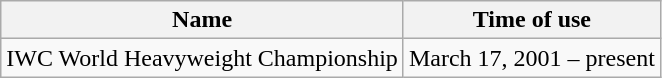<table class="wikitable" border="1">
<tr>
<th>Name</th>
<th>Time of use</th>
</tr>
<tr>
<td>IWC World Heavyweight Championship</td>
<td>March 17, 2001 – present</td>
</tr>
</table>
